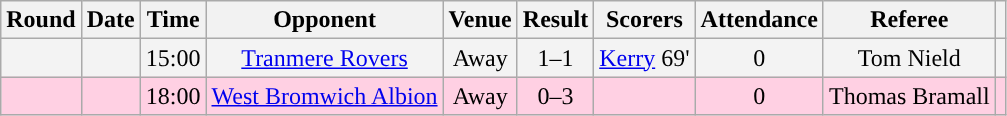<table class="wikitable sortable" style="text-align:center">
<tr>
<th>Round</th>
<th>Date</th>
<th>Time</th>
<th>Opponent</th>
<th>Venue</th>
<th>Result</th>
<th class="unsortable">Scorers</th>
<th>Attendance</th>
<th class="unsortable">Referee</th>
<th class="unsortable"></th>
</tr>
<tr bgcolor="#f3f3f3">
<td></td>
<td></td>
<td>15:00</td>
<td><a href='#'>Tranmere Rovers</a></td>
<td>Away</td>
<td>1–1 </td>
<td><a href='#'>Kerry</a> 69'</td>
<td>0</td>
<td>Tom Nield</td>
<td></td>
</tr>
<tr bgcolor="#ffd0e3">
<td></td>
<td></td>
<td>18:00</td>
<td><a href='#'>West Bromwich Albion</a></td>
<td>Away</td>
<td>0–3</td>
<td></td>
<td>0</td>
<td>Thomas Bramall</td>
<td></td>
</tr>
</table>
